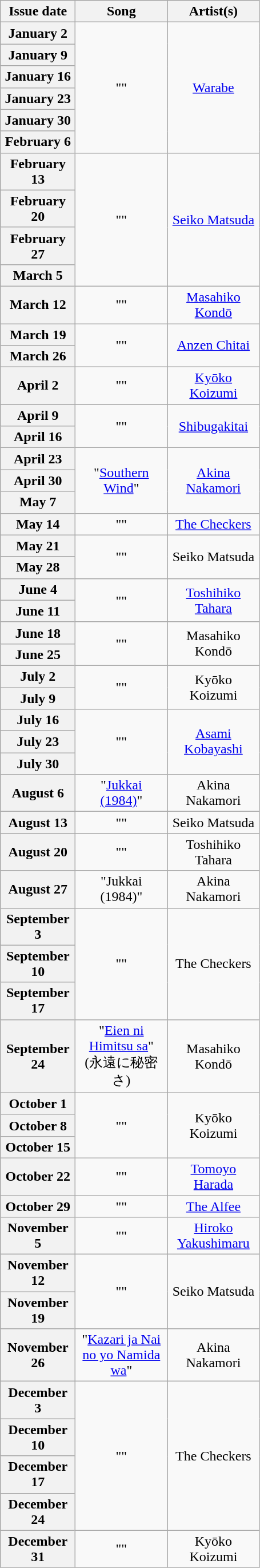<table class="wikitable plainrowheaders" style="text-align: center">
<tr>
<th width="80">Issue date</th>
<th width="100">Song</th>
<th width="100">Artist(s)</th>
</tr>
<tr>
<th scope="row">January 2</th>
<td rowspan="6">""</td>
<td rowspan="6"><a href='#'>Warabe</a></td>
</tr>
<tr>
<th scope="row">January 9</th>
</tr>
<tr>
<th scope="row">January 16</th>
</tr>
<tr>
<th scope="row">January 23</th>
</tr>
<tr>
<th scope="row">January 30</th>
</tr>
<tr>
<th scope="row">February 6</th>
</tr>
<tr>
<th scope="row">February 13</th>
<td rowspan="4">""</td>
<td rowspan="4"><a href='#'>Seiko Matsuda</a></td>
</tr>
<tr>
<th scope="row">February 20</th>
</tr>
<tr>
<th scope="row">February 27</th>
</tr>
<tr>
<th scope="row">March 5</th>
</tr>
<tr>
<th scope="row">March 12</th>
<td rowspan="1">""</td>
<td rowspan="1"><a href='#'>Masahiko Kondō</a></td>
</tr>
<tr>
<th scope="row">March 19</th>
<td rowspan="2">""</td>
<td rowspan="2"><a href='#'>Anzen Chitai</a></td>
</tr>
<tr>
<th scope="row">March 26</th>
</tr>
<tr>
<th scope="row">April 2</th>
<td rowspan="1">""</td>
<td rowspan="1"><a href='#'>Kyōko Koizumi</a></td>
</tr>
<tr>
<th scope="row">April 9</th>
<td rowspan="2">""</td>
<td rowspan="2"><a href='#'>Shibugakitai</a></td>
</tr>
<tr>
<th scope="row">April 16</th>
</tr>
<tr>
<th scope="row">April 23</th>
<td rowspan="3">"<a href='#'>Southern Wind</a>"</td>
<td rowspan="3"><a href='#'>Akina Nakamori</a></td>
</tr>
<tr>
<th scope="row">April 30</th>
</tr>
<tr>
<th scope="row">May 7</th>
</tr>
<tr>
<th scope="row">May 14</th>
<td rowspan="1">""</td>
<td rowspan="1"><a href='#'>The Checkers</a></td>
</tr>
<tr>
<th scope="row">May 21</th>
<td rowspan="2">""</td>
<td rowspan="2">Seiko Matsuda</td>
</tr>
<tr>
<th scope="row">May 28</th>
</tr>
<tr>
<th scope="row">June 4</th>
<td rowspan="2">""</td>
<td rowspan="2"><a href='#'>Toshihiko Tahara</a></td>
</tr>
<tr>
<th scope="row">June 11</th>
</tr>
<tr>
<th scope="row">June 18</th>
<td rowspan="2">""</td>
<td rowspan="2">Masahiko Kondō</td>
</tr>
<tr>
<th scope="row">June 25</th>
</tr>
<tr>
<th scope="row">July 2</th>
<td rowspan="2">""</td>
<td rowspan="2">Kyōko Koizumi</td>
</tr>
<tr>
<th scope="row">July 9</th>
</tr>
<tr>
<th scope="row">July 16</th>
<td rowspan="3">""</td>
<td rowspan="3"><a href='#'>Asami Kobayashi</a></td>
</tr>
<tr>
<th scope="row">July 23</th>
</tr>
<tr>
<th scope="row">July 30</th>
</tr>
<tr>
<th scope="row">August 6</th>
<td rowspan="1">"<a href='#'>Jukkai (1984)</a>"</td>
<td rowspan="1">Akina Nakamori</td>
</tr>
<tr>
<th scope="row">August 13</th>
<td rowspan="1">""</td>
<td rowspan="1">Seiko Matsuda</td>
</tr>
<tr>
<th scope="row">August 20</th>
<td rowspan="1">""</td>
<td rowspan="1">Toshihiko Tahara</td>
</tr>
<tr>
<th scope="row">August 27</th>
<td rowspan="1">"Jukkai (1984)"</td>
<td rowspan="1">Akina Nakamori</td>
</tr>
<tr>
<th scope="row">September 3</th>
<td rowspan="3">""</td>
<td rowspan="3">The Checkers</td>
</tr>
<tr>
<th scope="row">September 10</th>
</tr>
<tr>
<th scope="row">September 17</th>
</tr>
<tr>
<th scope="row">September 24</th>
<td rowspan="1">"<a href='#'>Eien ni Himitsu sa</a>" (永遠に秘密さ)</td>
<td rowspan="1">Masahiko Kondō</td>
</tr>
<tr>
<th scope="row">October 1</th>
<td rowspan="3">""</td>
<td rowspan="3">Kyōko Koizumi</td>
</tr>
<tr>
<th scope="row">October 8</th>
</tr>
<tr>
<th scope="row">October 15</th>
</tr>
<tr>
<th scope="row">October 22</th>
<td rowspan="1">""</td>
<td rowspan="1"><a href='#'>Tomoyo Harada</a></td>
</tr>
<tr>
<th scope="row">October 29</th>
<td rowspan="1">""</td>
<td rowspan="1"><a href='#'>The Alfee</a></td>
</tr>
<tr>
<th scope="row">November 5</th>
<td rowspan="1">""</td>
<td rowspan="1"><a href='#'>Hiroko Yakushimaru</a></td>
</tr>
<tr>
<th scope="row">November 12</th>
<td rowspan="2">""</td>
<td rowspan="2">Seiko Matsuda</td>
</tr>
<tr>
<th scope="row">November 19</th>
</tr>
<tr>
<th scope="row">November 26</th>
<td rowspan="1">"<a href='#'>Kazari ja Nai no yo Namida wa</a>"</td>
<td rowspan="1">Akina Nakamori</td>
</tr>
<tr>
<th scope="row">December 3</th>
<td rowspan="4">""</td>
<td rowspan="4">The Checkers</td>
</tr>
<tr>
<th scope="row">December 10</th>
</tr>
<tr>
<th scope="row">December 17</th>
</tr>
<tr>
<th scope="row">December 24</th>
</tr>
<tr>
<th scope="row">December 31</th>
<td rowspan="1">""</td>
<td rowspan="1">Kyōko Koizumi</td>
</tr>
</table>
